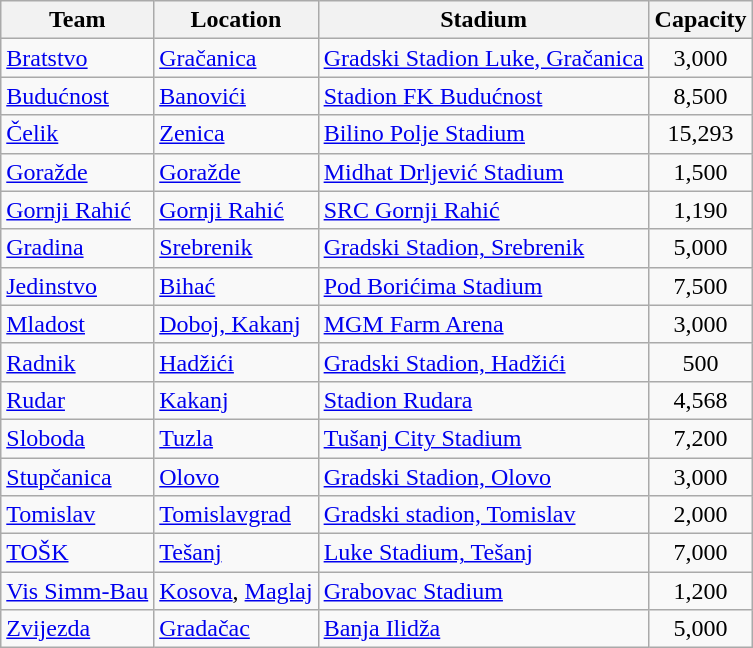<table class="wikitable sortable">
<tr>
<th>Team</th>
<th>Location</th>
<th>Stadium</th>
<th>Capacity</th>
</tr>
<tr>
<td><a href='#'>Bratstvo</a></td>
<td><a href='#'>Gračanica</a></td>
<td><a href='#'>Gradski Stadion Luke, Gračanica</a></td>
<td align="center">3,000</td>
</tr>
<tr>
<td><a href='#'>Budućnost</a></td>
<td><a href='#'>Banovići</a></td>
<td><a href='#'>Stadion FK Budućnost</a></td>
<td align="center">8,500</td>
</tr>
<tr>
<td><a href='#'>Čelik</a></td>
<td><a href='#'>Zenica</a></td>
<td><a href='#'>Bilino Polje Stadium</a></td>
<td align="center">15,293</td>
</tr>
<tr>
<td><a href='#'>Goražde</a></td>
<td><a href='#'>Goražde</a></td>
<td><a href='#'>Midhat Drljević Stadium</a></td>
<td align="center">1,500</td>
</tr>
<tr>
<td><a href='#'>Gornji Rahić</a></td>
<td><a href='#'>Gornji Rahić</a></td>
<td><a href='#'>SRC Gornji Rahić</a></td>
<td align="center">1,190</td>
</tr>
<tr>
<td><a href='#'>Gradina</a></td>
<td><a href='#'>Srebrenik</a></td>
<td><a href='#'>Gradski Stadion, Srebrenik</a></td>
<td align="center">5,000</td>
</tr>
<tr>
<td><a href='#'>Jedinstvo</a></td>
<td><a href='#'>Bihać</a></td>
<td><a href='#'>Pod Borićima Stadium</a></td>
<td align="center">7,500</td>
</tr>
<tr>
<td><a href='#'>Mladost</a></td>
<td><a href='#'>Doboj, Kakanj</a></td>
<td><a href='#'>MGM Farm Arena</a></td>
<td align="center">3,000</td>
</tr>
<tr>
<td><a href='#'>Radnik</a></td>
<td><a href='#'>Hadžići</a></td>
<td><a href='#'>Gradski Stadion, Hadžići</a></td>
<td align="center">500</td>
</tr>
<tr>
<td><a href='#'>Rudar</a></td>
<td><a href='#'>Kakanj</a></td>
<td><a href='#'>Stadion Rudara</a></td>
<td align="center">4,568</td>
</tr>
<tr>
<td><a href='#'>Sloboda</a></td>
<td><a href='#'>Tuzla</a></td>
<td><a href='#'>Tušanj City Stadium</a></td>
<td align="center">7,200</td>
</tr>
<tr>
<td><a href='#'>Stupčanica</a></td>
<td><a href='#'>Olovo</a></td>
<td><a href='#'>Gradski Stadion, Olovo</a></td>
<td align="center">3,000</td>
</tr>
<tr>
<td><a href='#'>Tomislav</a></td>
<td><a href='#'>Tomislavgrad</a></td>
<td><a href='#'>Gradski stadion, Tomislav</a></td>
<td align="center">2,000</td>
</tr>
<tr>
<td><a href='#'>TOŠK</a></td>
<td><a href='#'>Tešanj</a></td>
<td><a href='#'>Luke Stadium, Tešanj</a></td>
<td align="center">7,000</td>
</tr>
<tr>
<td><a href='#'>Vis Simm-Bau</a></td>
<td><a href='#'>Kosova</a>, <a href='#'>Maglaj</a></td>
<td><a href='#'>Grabovac Stadium</a></td>
<td align="center">1,200</td>
</tr>
<tr>
<td><a href='#'>Zvijezda</a></td>
<td><a href='#'>Gradačac</a></td>
<td><a href='#'>Banja Ilidža</a></td>
<td align="center">5,000</td>
</tr>
</table>
